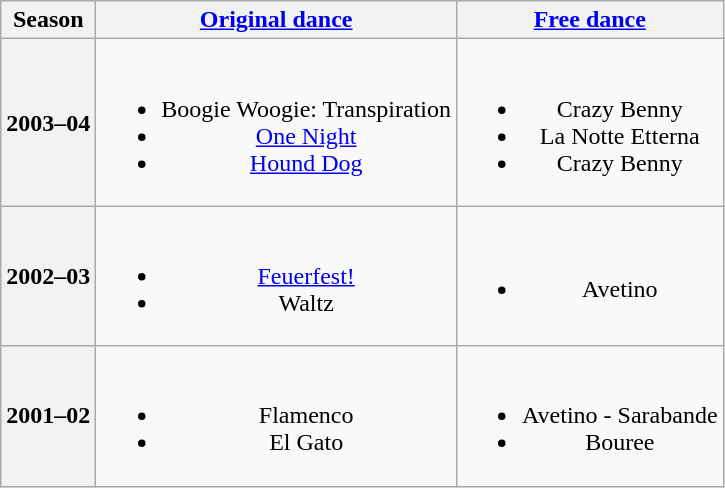<table class=wikitable style=text-align:center>
<tr>
<th>Season</th>
<th><a href='#'>Original dance</a></th>
<th><a href='#'>Free dance</a></th>
</tr>
<tr>
<th>2003–04 <br> </th>
<td><br><ul><li>Boogie Woogie: Transpiration <br></li><li><a href='#'>One Night</a> <br></li><li><a href='#'>Hound Dog</a> <br></li></ul></td>
<td><br><ul><li>Crazy Benny <br></li><li>La Notte Etterna <br></li><li>Crazy Benny <br></li></ul></td>
</tr>
<tr>
<th>2002–03 <br> </th>
<td><br><ul><li> <a href='#'>Feuerfest!</a> <br></li><li>Waltz <br></li></ul></td>
<td><br><ul><li>Avetino</li></ul></td>
</tr>
<tr>
<th>2001–02 <br> </th>
<td><br><ul><li>Flamenco <br></li><li> El Gato</li></ul></td>
<td><br><ul><li>Avetino - Sarabande</li><li>Bouree <br></li></ul></td>
</tr>
</table>
